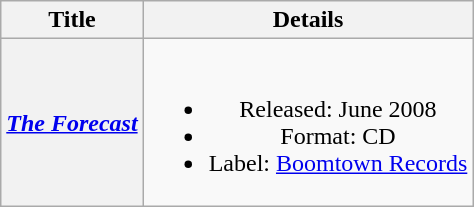<table class="wikitable plainrowheaders" style="text-align:center;" border="1">
<tr>
<th>Title</th>
<th>Details</th>
</tr>
<tr>
<th scope="row"><em><a href='#'>The Forecast</a></em></th>
<td><br><ul><li>Released: June 2008</li><li>Format: CD</li><li>Label: <a href='#'>Boomtown Records</a></li></ul></td>
</tr>
</table>
